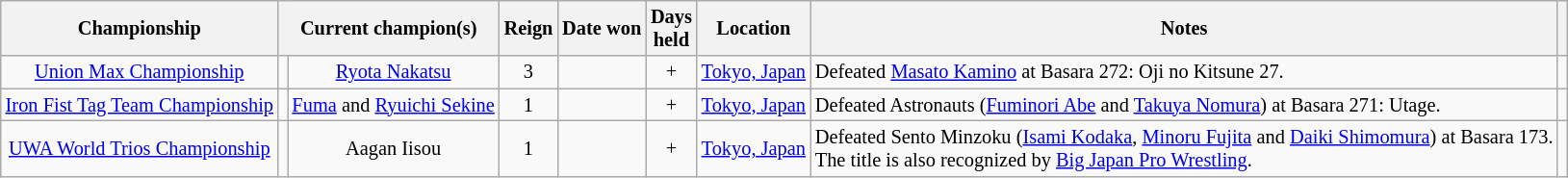<table class="wikitable" style="text-align:center; font-size:85%;">
<tr>
<th>Championship</th>
<th colspan="2">Current champion(s)</th>
<th>Reign</th>
<th>Date won</th>
<th>Days<br>held</th>
<th>Location</th>
<th>Notes</th>
<th class="unsortable"></th>
</tr>
<tr>
<td align=center><a href='#'>Union Max Championship</a></td>
<td align=center></td>
<td align=center><a href='#'>Ryota Nakatsu</a></td>
<td align=center>3</td>
<td align=center></td>
<td align=center>+</td>
<td align=center><a href='#'>Tokyo, Japan</a></td>
<td align=left>Defeated <a href='#'>Masato Kamino</a> at Basara 272: Oji no Kitsune 27.</td>
<td align=center></td>
</tr>
<tr>
<td align=center><a href='#'>Iron Fist Tag Team Championship</a></td>
<td align=center><br></td>
<td align=center><a href='#'>Fuma</a> and <a href='#'>Ryuichi Sekine</a></td>
<td align=center>1<br></td>
<td align=center></td>
<td align=center>+</td>
<td align=center><a href='#'>Tokyo, Japan</a></td>
<td align=left>Defeated Astronauts (<a href='#'>Fuminori Abe</a> and <a href='#'>Takuya Nomura</a>) at Basara 271: Utage.</td>
<td align=center></td>
</tr>
<tr>
<td align=center><a href='#'>UWA World Trios Championship</a></td>
<td align=center><br><br></td>
<td align=center>Aagan Iisou<br></td>
<td align=center>1<br></td>
<td align=center></td>
<td align=center>+</td>
<td align=center><a href='#'>Tokyo, Japan</a></td>
<td align=left>Defeated Sento Minzoku (<a href='#'>Isami Kodaka</a>, <a href='#'>Minoru Fujita</a> and <a href='#'>Daiki Shimomura</a>) at Basara 173.<br>The title is also recognized by <a href='#'>Big Japan Pro Wrestling</a>.</td>
<td align=center></td>
</tr>
</table>
